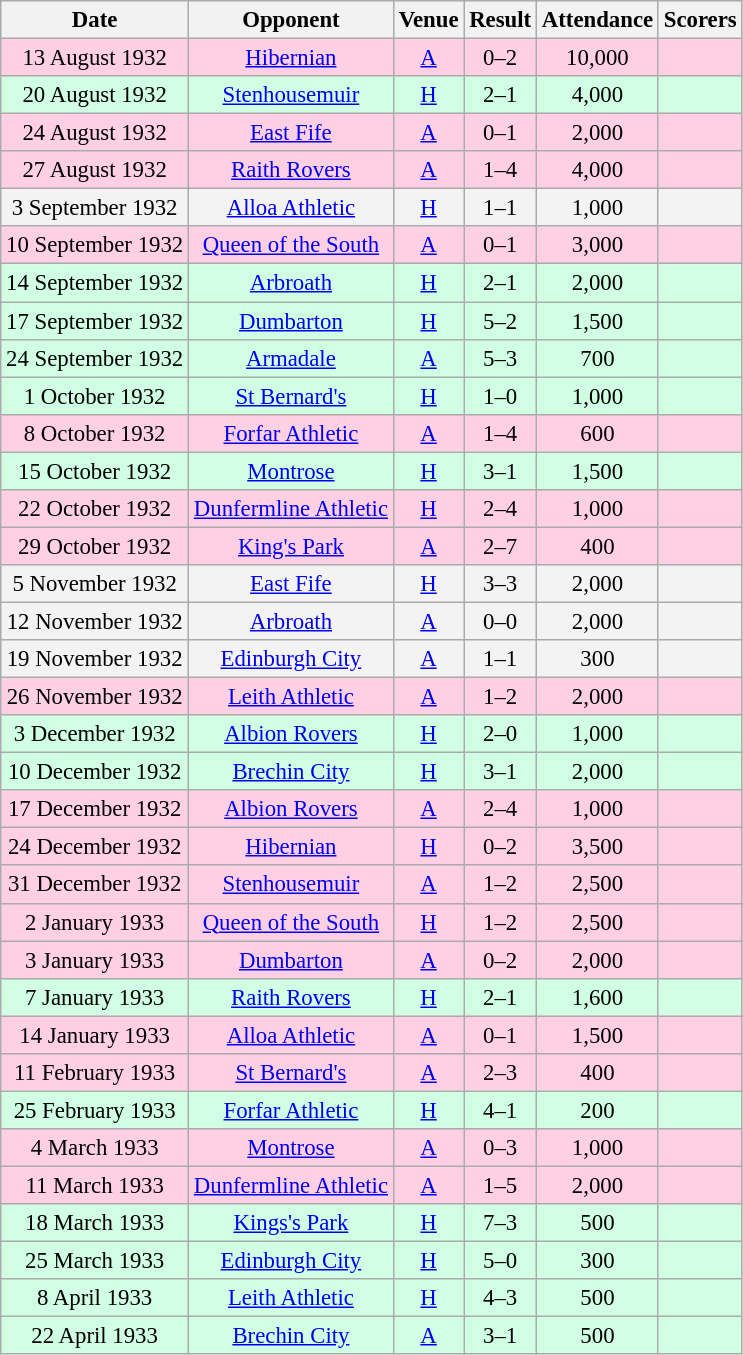<table class="wikitable sortable" style="font-size:95%; text-align:center">
<tr>
<th>Date</th>
<th>Opponent</th>
<th>Venue</th>
<th>Result</th>
<th>Attendance</th>
<th>Scorers</th>
</tr>
<tr bgcolor = "#ffd0e3">
<td>13 August 1932</td>
<td><a href='#'>Hibernian</a></td>
<td><a href='#'>A</a></td>
<td>0–2</td>
<td>10,000</td>
<td></td>
</tr>
<tr bgcolor = "#d0ffe3">
<td>20 August 1932</td>
<td><a href='#'>Stenhousemuir</a></td>
<td><a href='#'>H</a></td>
<td>2–1</td>
<td>4,000</td>
<td></td>
</tr>
<tr bgcolor = "#ffd0e3">
<td>24 August 1932</td>
<td><a href='#'>East Fife</a></td>
<td><a href='#'>A</a></td>
<td>0–1</td>
<td>2,000</td>
<td></td>
</tr>
<tr bgcolor = "#ffd0e3">
<td>27 August 1932</td>
<td><a href='#'>Raith Rovers</a></td>
<td><a href='#'>A</a></td>
<td>1–4</td>
<td>4,000</td>
<td></td>
</tr>
<tr bgcolor = "#f3f3f3">
<td>3 September 1932</td>
<td><a href='#'>Alloa Athletic</a></td>
<td><a href='#'>H</a></td>
<td>1–1</td>
<td>1,000</td>
<td></td>
</tr>
<tr bgcolor = "#ffd0e3">
<td>10 September 1932</td>
<td><a href='#'>Queen of the South</a></td>
<td><a href='#'>A</a></td>
<td>0–1</td>
<td>3,000</td>
<td></td>
</tr>
<tr bgcolor = "#d0ffe3">
<td>14 September 1932</td>
<td><a href='#'>Arbroath</a></td>
<td><a href='#'>H</a></td>
<td>2–1</td>
<td>2,000</td>
<td></td>
</tr>
<tr bgcolor = "#d0ffe3">
<td>17 September 1932</td>
<td><a href='#'>Dumbarton</a></td>
<td><a href='#'>H</a></td>
<td>5–2</td>
<td>1,500</td>
<td></td>
</tr>
<tr bgcolor = "#d0ffe3">
<td>24 September 1932</td>
<td><a href='#'>Armadale</a></td>
<td><a href='#'>A</a></td>
<td>5–3</td>
<td>700</td>
<td></td>
</tr>
<tr bgcolor = "#d0ffe3">
<td>1 October 1932</td>
<td><a href='#'>St Bernard's</a></td>
<td><a href='#'>H</a></td>
<td>1–0</td>
<td>1,000</td>
<td></td>
</tr>
<tr bgcolor = "#ffd0e3">
<td>8 October 1932</td>
<td><a href='#'>Forfar Athletic</a></td>
<td><a href='#'>A</a></td>
<td>1–4</td>
<td>600</td>
<td></td>
</tr>
<tr bgcolor = "#d0ffe3">
<td>15 October 1932</td>
<td><a href='#'>Montrose</a></td>
<td><a href='#'>H</a></td>
<td>3–1</td>
<td>1,500</td>
<td></td>
</tr>
<tr bgcolor = "#ffd0e3">
<td>22 October 1932</td>
<td><a href='#'>Dunfermline Athletic</a></td>
<td><a href='#'>H</a></td>
<td>2–4</td>
<td>1,000</td>
<td></td>
</tr>
<tr bgcolor = "#ffd0e3">
<td>29 October 1932</td>
<td><a href='#'>King's Park</a></td>
<td><a href='#'>A</a></td>
<td>2–7</td>
<td>400</td>
<td></td>
</tr>
<tr bgcolor = "#f3f3f3">
<td>5 November 1932</td>
<td><a href='#'>East Fife</a></td>
<td><a href='#'>H</a></td>
<td>3–3</td>
<td>2,000</td>
<td></td>
</tr>
<tr bgcolor = "#f3f3f3">
<td>12 November 1932</td>
<td><a href='#'>Arbroath</a></td>
<td><a href='#'>A</a></td>
<td>0–0</td>
<td>2,000</td>
<td></td>
</tr>
<tr bgcolor = "#f3f3f3">
<td>19 November 1932</td>
<td><a href='#'>Edinburgh City</a></td>
<td><a href='#'>A</a></td>
<td>1–1</td>
<td>300</td>
<td></td>
</tr>
<tr bgcolor = "#ffd0e3">
<td>26 November 1932</td>
<td><a href='#'>Leith Athletic</a></td>
<td><a href='#'>A</a></td>
<td>1–2</td>
<td>2,000</td>
<td></td>
</tr>
<tr bgcolor = "#d0ffe3">
<td>3 December 1932</td>
<td><a href='#'>Albion Rovers</a></td>
<td><a href='#'>H</a></td>
<td>2–0</td>
<td>1,000</td>
<td></td>
</tr>
<tr bgcolor = "#d0ffe3">
<td>10 December 1932</td>
<td><a href='#'>Brechin City</a></td>
<td><a href='#'>H</a></td>
<td>3–1</td>
<td>2,000</td>
<td></td>
</tr>
<tr bgcolor = "#ffd0e3">
<td>17 December 1932</td>
<td><a href='#'>Albion Rovers</a></td>
<td><a href='#'>A</a></td>
<td>2–4</td>
<td>1,000</td>
<td></td>
</tr>
<tr bgcolor = "#ffd0e3">
<td>24 December 1932</td>
<td><a href='#'>Hibernian</a></td>
<td><a href='#'>H</a></td>
<td>0–2</td>
<td>3,500</td>
<td></td>
</tr>
<tr bgcolor = "#ffd0e3">
<td>31 December 1932</td>
<td><a href='#'>Stenhousemuir</a></td>
<td><a href='#'>A</a></td>
<td>1–2</td>
<td>2,500</td>
<td></td>
</tr>
<tr bgcolor = "#ffd0e3">
<td>2 January 1933</td>
<td><a href='#'>Queen of the South</a></td>
<td><a href='#'>H</a></td>
<td>1–2</td>
<td>2,500</td>
<td></td>
</tr>
<tr bgcolor = "#ffd0e3">
<td>3 January 1933</td>
<td><a href='#'>Dumbarton</a></td>
<td><a href='#'>A</a></td>
<td>0–2</td>
<td>2,000</td>
<td></td>
</tr>
<tr bgcolor = "#d0ffe3">
<td>7 January 1933</td>
<td><a href='#'>Raith Rovers</a></td>
<td><a href='#'>H</a></td>
<td>2–1</td>
<td>1,600</td>
<td></td>
</tr>
<tr bgcolor = "#ffd0e3">
<td>14 January 1933</td>
<td><a href='#'>Alloa Athletic</a></td>
<td><a href='#'>A</a></td>
<td>0–1</td>
<td>1,500</td>
<td></td>
</tr>
<tr bgcolor = "#ffd0e3">
<td>11 February 1933</td>
<td><a href='#'>St Bernard's</a></td>
<td><a href='#'>A</a></td>
<td>2–3</td>
<td>400</td>
<td></td>
</tr>
<tr bgcolor = "#d0ffe3">
<td>25 February 1933</td>
<td><a href='#'>Forfar Athletic</a></td>
<td><a href='#'>H</a></td>
<td>4–1</td>
<td>200</td>
<td></td>
</tr>
<tr bgcolor = "#ffd0e3">
<td>4 March 1933</td>
<td><a href='#'>Montrose</a></td>
<td><a href='#'>A</a></td>
<td>0–3</td>
<td>1,000</td>
<td></td>
</tr>
<tr bgcolor = "#ffd0e3">
<td>11 March 1933</td>
<td><a href='#'>Dunfermline Athletic</a></td>
<td><a href='#'>A</a></td>
<td>1–5</td>
<td>2,000</td>
<td></td>
</tr>
<tr bgcolor = "#d0ffe3">
<td>18 March 1933</td>
<td><a href='#'>Kings's Park</a></td>
<td><a href='#'>H</a></td>
<td>7–3</td>
<td>500</td>
<td></td>
</tr>
<tr bgcolor = "#d0ffe3">
<td>25 March 1933</td>
<td><a href='#'>Edinburgh City</a></td>
<td><a href='#'>H</a></td>
<td>5–0</td>
<td>300</td>
<td></td>
</tr>
<tr bgcolor = "#d0ffe3">
<td>8 April 1933</td>
<td><a href='#'>Leith Athletic</a></td>
<td><a href='#'>H</a></td>
<td>4–3</td>
<td>500</td>
<td></td>
</tr>
<tr bgcolor = "#d0ffe3">
<td>22 April 1933</td>
<td><a href='#'>Brechin City</a></td>
<td><a href='#'>A</a></td>
<td>3–1</td>
<td>500</td>
<td></td>
</tr>
</table>
